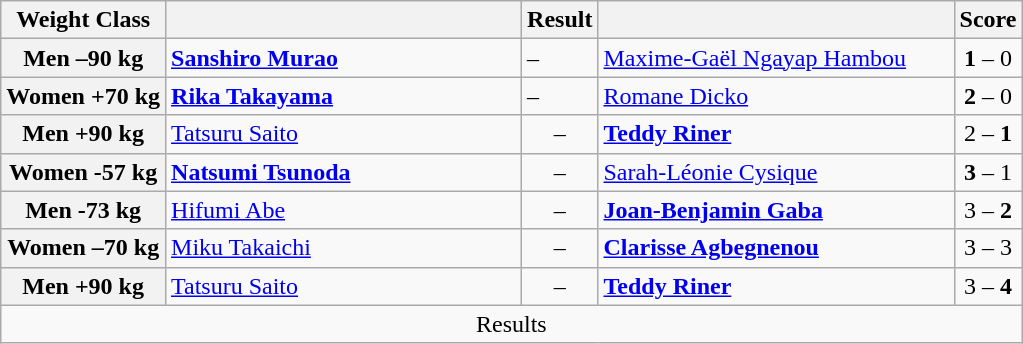<table class="wikitable">
<tr>
<th>Weight Class</th>
<th style="width: 230px;"></th>
<th>Result</th>
<th style="width: 230px;"></th>
<th>Score</th>
</tr>
<tr>
<th>Men –90 kg</th>
<td><strong><a href='#'>Sanshiro Murao</a></strong></td>
<td><strong></strong> – </td>
<td><a href='#'>Maxime-Gaël Ngayap Hambou</a></td>
<td align=center><strong>1</strong> – 0</td>
</tr>
<tr>
<th>Women +70 kg</th>
<td><strong><a href='#'>Rika Takayama</a></strong></td>
<td><strong></strong> – </td>
<td><a href='#'>Romane Dicko</a></td>
<td align=center><strong>2</strong> – 0</td>
</tr>
<tr>
<th>Men +90 kg</th>
<td><a href='#'>Tatsuru Saito</a></td>
<td align=center> – <strong></strong></td>
<td><strong><a href='#'>Teddy Riner</a></strong></td>
<td align=center>2 – <strong>1</strong></td>
</tr>
<tr>
<th>Women -57 kg</th>
<td><strong><a href='#'>Natsumi Tsunoda</a></strong></td>
<td align=center><strong></strong> – </td>
<td><a href='#'>Sarah-Léonie Cysique</a></td>
<td align=center><strong>3</strong> – 1</td>
</tr>
<tr>
<th>Men -73 kg</th>
<td><a href='#'>Hifumi Abe</a></td>
<td align=center> – <strong></strong></td>
<td><strong><a href='#'>Joan-Benjamin Gaba</a></strong></td>
<td align=center>3 – <strong>2</strong></td>
</tr>
<tr>
<th>Women –70 kg</th>
<td><a href='#'>Miku Takaichi</a></td>
<td align=center> – <strong></strong></td>
<td><strong><a href='#'>Clarisse Agbegnenou</a></strong></td>
<td align=center>3 – 3</td>
</tr>
<tr>
<th>Men +90 kg</th>
<td><a href='#'>Tatsuru Saito</a></td>
<td align=center> – <strong></strong></td>
<td><strong><a href='#'>Teddy Riner</a></strong></td>
<td align=center>3 – <strong>4</strong></td>
</tr>
<tr>
<td align=center colspan=5>Results</td>
</tr>
</table>
